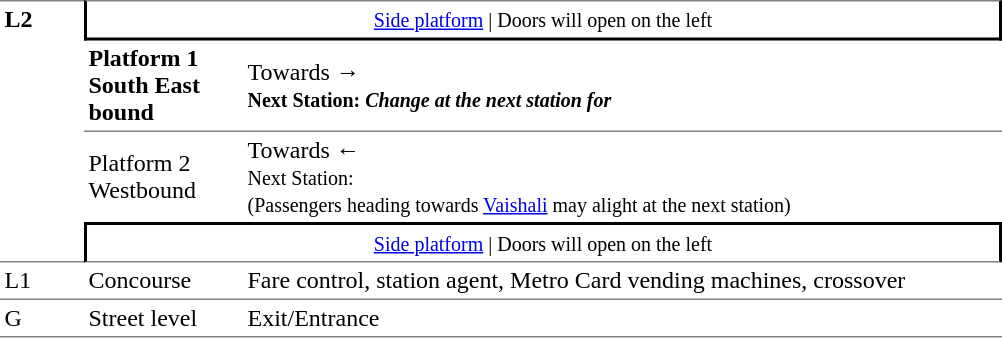<table table border=0 cellspacing=0 cellpadding=3>
<tr>
<td style="border-top:solid 1px grey;border-bottom:solid 1px grey;" width=50 rowspan=4 valign=top><strong>L2</strong></td>
<td style="border-top:solid 1px grey;border-right:solid 2px black;border-left:solid 2px black;border-bottom:solid 2px black;text-align:center;" colspan=2><small><a href='#'>Side platform</a> | Doors will open on the left </small></td>
</tr>
<tr>
<td style="border-bottom:solid 1px grey;" width=100><span><strong>Platform 1</strong><br><strong>South East bound</strong></span></td>
<td style="border-bottom:solid 1px grey;" width=500>Towards → <br><small><strong>Next Station:</strong> </small> <small><strong><em>Change at the next station for <strong><em></small></td>
</tr>
<tr>
<td><span></strong>Platform 2<strong><br></strong>Westbound<strong></span></td>
<td><span></span>Towards ← <br><small></strong>Next Station:<strong> </small><br><small></em></strong>(Passengers heading towards <a href='#'>Vaishali</a> may alight at the next station)<strong><em></small></td>
</tr>
<tr>
<td style="border-top:solid 2px black;border-right:solid 2px black;border-left:solid 2px black;border-bottom:solid 1px grey;text-align:center;" colspan=2><small><a href='#'>Side platform</a> | Doors will open on the left </small></td>
</tr>
<tr>
<td valign=top></strong>L1<strong></td>
<td valign=top>Concourse</td>
<td valign=top>Fare control, station agent, Metro Card vending machines, crossover</td>
</tr>
<tr>
<td style="border-bottom:solid 1px grey;border-top:solid 1px grey;" width=50 valign=top></strong>G<strong></td>
<td style="border-top:solid 1px grey;border-bottom:solid 1px grey;" width=100 valign=top>Street level</td>
<td style="border-top:solid 1px grey;border-bottom:solid 1px grey;" width=500 valign=top>Exit/Entrance</td>
</tr>
</table>
